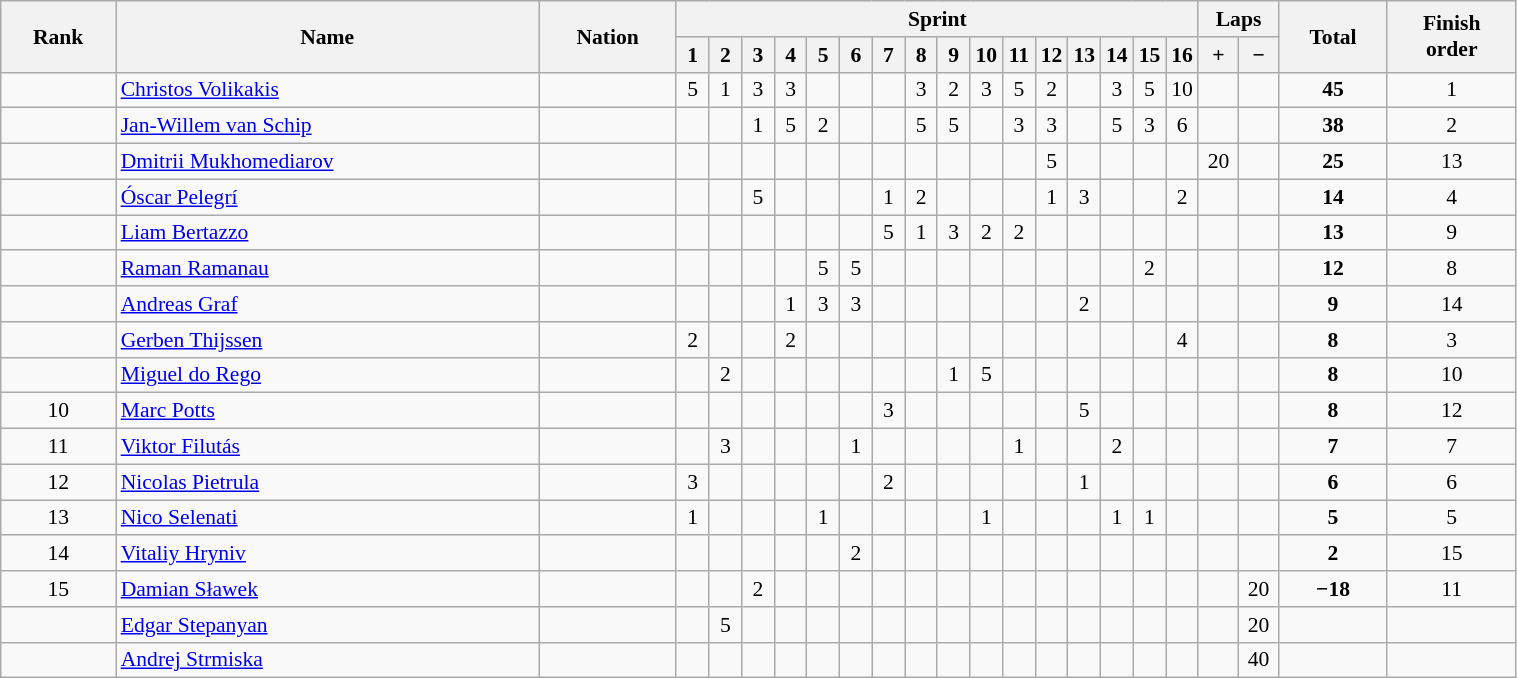<table class="wikitable sortable" width=80% style="text-align:center;font-size:90%">
<tr>
<th rowspan=2>Rank</th>
<th rowspan=2>Name</th>
<th rowspan=2>Nation</th>
<th colspan=16>Sprint</th>
<th colspan=2>Laps</th>
<th rowspan=2>Total</th>
<th rowspan=2>Finish<br>order</th>
</tr>
<tr>
<th class=unsortable width=15>1</th>
<th class=unsortable width=15>2</th>
<th class=unsortable width=15>3</th>
<th class=unsortable width=15>4</th>
<th class=unsortable width=15>5</th>
<th class=unsortable width=15>6</th>
<th class=unsortable width=15>7</th>
<th class=unsortable width=15>8</th>
<th class=unsortable width=15>9</th>
<th class=unsortable width=15>10</th>
<th class=unsortable width=15>11</th>
<th class=unsortable width=15>12</th>
<th class=unsortable width=15>13</th>
<th class=unsortable width=15>14</th>
<th class=unsortable width=15>15</th>
<th class=unsortable width=15>16</th>
<th class=unsortable width=20>+</th>
<th class=unsortable width=20>−</th>
</tr>
<tr>
<td></td>
<td align=left><a href='#'>Christos Volikakis</a></td>
<td align=left></td>
<td>5</td>
<td>1</td>
<td>3</td>
<td>3</td>
<td></td>
<td></td>
<td></td>
<td>3</td>
<td>2</td>
<td>3</td>
<td>5</td>
<td>2</td>
<td></td>
<td>3</td>
<td>5</td>
<td>10</td>
<td></td>
<td></td>
<td><strong>45</strong></td>
<td>1</td>
</tr>
<tr>
<td></td>
<td align=left><a href='#'>Jan-Willem van Schip</a></td>
<td align=left></td>
<td></td>
<td></td>
<td>1</td>
<td>5</td>
<td>2</td>
<td></td>
<td></td>
<td>5</td>
<td>5</td>
<td></td>
<td>3</td>
<td>3</td>
<td></td>
<td>5</td>
<td>3</td>
<td>6</td>
<td></td>
<td></td>
<td><strong>38</strong></td>
<td>2</td>
</tr>
<tr>
<td></td>
<td align=left><a href='#'>Dmitrii Mukhomediarov</a></td>
<td align=left></td>
<td></td>
<td></td>
<td></td>
<td></td>
<td></td>
<td></td>
<td></td>
<td></td>
<td></td>
<td></td>
<td></td>
<td>5</td>
<td></td>
<td></td>
<td></td>
<td></td>
<td>20</td>
<td></td>
<td><strong>25</strong></td>
<td>13</td>
</tr>
<tr>
<td></td>
<td align=left><a href='#'>Óscar Pelegrí</a></td>
<td align=left></td>
<td></td>
<td></td>
<td>5</td>
<td></td>
<td></td>
<td></td>
<td>1</td>
<td>2</td>
<td></td>
<td></td>
<td></td>
<td>1</td>
<td>3</td>
<td></td>
<td></td>
<td>2</td>
<td></td>
<td></td>
<td><strong>14</strong></td>
<td>4</td>
</tr>
<tr>
<td></td>
<td align=left><a href='#'>Liam Bertazzo</a></td>
<td align=left></td>
<td></td>
<td></td>
<td></td>
<td></td>
<td></td>
<td></td>
<td>5</td>
<td>1</td>
<td>3</td>
<td>2</td>
<td>2</td>
<td></td>
<td></td>
<td></td>
<td></td>
<td></td>
<td></td>
<td></td>
<td><strong>13</strong></td>
<td>9</td>
</tr>
<tr>
<td></td>
<td align=left><a href='#'>Raman Ramanau</a></td>
<td align=left></td>
<td></td>
<td></td>
<td></td>
<td></td>
<td>5</td>
<td>5</td>
<td></td>
<td></td>
<td></td>
<td></td>
<td></td>
<td></td>
<td></td>
<td></td>
<td>2</td>
<td></td>
<td></td>
<td></td>
<td><strong>12</strong></td>
<td>8</td>
</tr>
<tr>
<td></td>
<td align=left><a href='#'>Andreas Graf</a></td>
<td align=left></td>
<td></td>
<td></td>
<td></td>
<td>1</td>
<td>3</td>
<td>3</td>
<td></td>
<td></td>
<td></td>
<td></td>
<td></td>
<td></td>
<td>2</td>
<td></td>
<td></td>
<td></td>
<td></td>
<td></td>
<td><strong>9</strong></td>
<td>14</td>
</tr>
<tr>
<td></td>
<td align=left><a href='#'>Gerben Thijssen</a></td>
<td align=left></td>
<td>2</td>
<td></td>
<td></td>
<td>2</td>
<td></td>
<td></td>
<td></td>
<td></td>
<td></td>
<td></td>
<td></td>
<td></td>
<td></td>
<td></td>
<td></td>
<td>4</td>
<td></td>
<td></td>
<td><strong>8</strong></td>
<td>3</td>
</tr>
<tr>
<td></td>
<td align=left><a href='#'>Miguel do Rego</a></td>
<td align=left></td>
<td></td>
<td>2</td>
<td></td>
<td></td>
<td></td>
<td></td>
<td></td>
<td></td>
<td>1</td>
<td>5</td>
<td></td>
<td></td>
<td></td>
<td></td>
<td></td>
<td></td>
<td></td>
<td></td>
<td><strong>8</strong></td>
<td>10</td>
</tr>
<tr>
<td>10</td>
<td align=left><a href='#'>Marc Potts</a></td>
<td align=left></td>
<td></td>
<td></td>
<td></td>
<td></td>
<td></td>
<td></td>
<td>3</td>
<td></td>
<td></td>
<td></td>
<td></td>
<td></td>
<td>5</td>
<td></td>
<td></td>
<td></td>
<td></td>
<td></td>
<td><strong>8</strong></td>
<td>12</td>
</tr>
<tr>
<td>11</td>
<td align=left><a href='#'>Viktor Filutás</a></td>
<td align=left></td>
<td></td>
<td>3</td>
<td></td>
<td></td>
<td></td>
<td>1</td>
<td></td>
<td></td>
<td></td>
<td></td>
<td>1</td>
<td></td>
<td></td>
<td>2</td>
<td></td>
<td></td>
<td></td>
<td></td>
<td><strong>7</strong></td>
<td>7</td>
</tr>
<tr>
<td>12</td>
<td align=left><a href='#'>Nicolas Pietrula</a></td>
<td align=left></td>
<td>3</td>
<td></td>
<td></td>
<td></td>
<td></td>
<td></td>
<td>2</td>
<td></td>
<td></td>
<td></td>
<td></td>
<td></td>
<td>1</td>
<td></td>
<td></td>
<td></td>
<td></td>
<td></td>
<td><strong>6</strong></td>
<td>6</td>
</tr>
<tr>
<td>13</td>
<td align=left><a href='#'>Nico Selenati</a></td>
<td align=left></td>
<td>1</td>
<td></td>
<td></td>
<td></td>
<td>1</td>
<td></td>
<td></td>
<td></td>
<td></td>
<td>1</td>
<td></td>
<td></td>
<td></td>
<td>1</td>
<td>1</td>
<td></td>
<td></td>
<td></td>
<td><strong>5</strong></td>
<td>5</td>
</tr>
<tr>
<td>14</td>
<td align=left><a href='#'>Vitaliy Hryniv</a></td>
<td align=left></td>
<td></td>
<td></td>
<td></td>
<td></td>
<td></td>
<td>2</td>
<td></td>
<td></td>
<td></td>
<td></td>
<td></td>
<td></td>
<td></td>
<td></td>
<td></td>
<td></td>
<td></td>
<td></td>
<td><strong>2</strong></td>
<td>15</td>
</tr>
<tr>
<td>15</td>
<td align=left><a href='#'>Damian Sławek</a></td>
<td align=left></td>
<td></td>
<td></td>
<td>2</td>
<td></td>
<td></td>
<td></td>
<td></td>
<td></td>
<td></td>
<td></td>
<td></td>
<td></td>
<td></td>
<td></td>
<td></td>
<td></td>
<td></td>
<td>20</td>
<td><strong>−18</strong></td>
<td>11</td>
</tr>
<tr>
<td></td>
<td align=left><a href='#'>Edgar Stepanyan</a></td>
<td align=left></td>
<td></td>
<td>5</td>
<td></td>
<td></td>
<td></td>
<td></td>
<td></td>
<td></td>
<td></td>
<td></td>
<td></td>
<td></td>
<td></td>
<td></td>
<td></td>
<td></td>
<td></td>
<td>20</td>
<td></td>
<td></td>
</tr>
<tr>
<td></td>
<td align=left><a href='#'>Andrej Strmiska</a></td>
<td align=left></td>
<td></td>
<td></td>
<td></td>
<td></td>
<td></td>
<td></td>
<td></td>
<td></td>
<td></td>
<td></td>
<td></td>
<td></td>
<td></td>
<td></td>
<td></td>
<td></td>
<td></td>
<td>40</td>
<td></td>
<td></td>
</tr>
</table>
